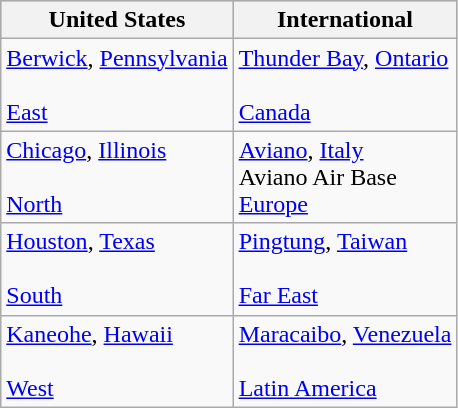<table class="wikitable">
<tr style="background:#bebebe;">
<th>United States</th>
<th>International</th>
</tr>
<tr>
<td> <a href='#'>Berwick</a>, <a href='#'>Pennsylvania</a><br><br><a href='#'>East</a></td>
<td> <a href='#'>Thunder Bay</a>, <a href='#'>Ontario</a><br><br><a href='#'>Canada</a></td>
</tr>
<tr>
<td> <a href='#'>Chicago</a>, <a href='#'>Illinois</a><br><br><a href='#'>North</a></td>
<td> <a href='#'>Aviano</a>, <a href='#'>Italy</a><br>Aviano Air Base<br><a href='#'>Europe</a></td>
</tr>
<tr>
<td> <a href='#'>Houston</a>, <a href='#'>Texas</a><br><br><a href='#'>South</a></td>
<td> <a href='#'>Pingtung</a>, <a href='#'>Taiwan</a><br><br><a href='#'>Far East</a></td>
</tr>
<tr>
<td> <a href='#'>Kaneohe</a>, <a href='#'>Hawaii</a><br><br><a href='#'>West</a></td>
<td> <a href='#'>Maracaibo</a>, <a href='#'>Venezuela</a><br><br><a href='#'>Latin America</a></td>
</tr>
</table>
